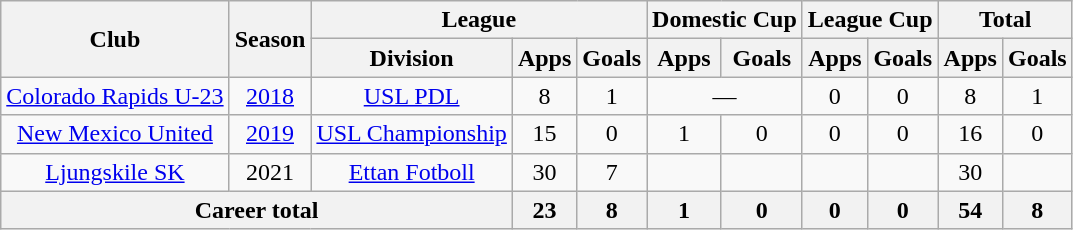<table class="wikitable" style="text-align: center;">
<tr>
<th rowspan="2">Club</th>
<th rowspan="2">Season</th>
<th colspan="3">League</th>
<th colspan="2">Domestic Cup</th>
<th colspan="2">League Cup</th>
<th colspan="2">Total</th>
</tr>
<tr>
<th>Division</th>
<th>Apps</th>
<th>Goals</th>
<th>Apps</th>
<th>Goals</th>
<th>Apps</th>
<th>Goals</th>
<th>Apps</th>
<th>Goals</th>
</tr>
<tr>
<td><a href='#'>Colorado Rapids U-23</a></td>
<td><a href='#'>2018</a></td>
<td><a href='#'>USL PDL</a></td>
<td>8</td>
<td>1</td>
<td colspan="2">—</td>
<td>0</td>
<td>0</td>
<td>8</td>
<td>1</td>
</tr>
<tr>
<td><a href='#'>New Mexico United</a></td>
<td><a href='#'>2019</a></td>
<td><a href='#'>USL Championship</a></td>
<td>15</td>
<td>0</td>
<td>1</td>
<td>0</td>
<td>0</td>
<td>0</td>
<td>16</td>
<td>0</td>
</tr>
<tr>
<td><a href='#'>Ljungskile SK</a></td>
<td>2021</td>
<td><a href='#'>Ettan Fotboll</a></td>
<td>30</td>
<td>7</td>
<td></td>
<td></td>
<td></td>
<td></td>
<td>30</td>
<td></td>
</tr>
<tr>
<th colspan="3">Career total</th>
<th>23</th>
<th>8</th>
<th>1</th>
<th>0</th>
<th>0</th>
<th>0</th>
<th>54</th>
<th>8</th>
</tr>
</table>
